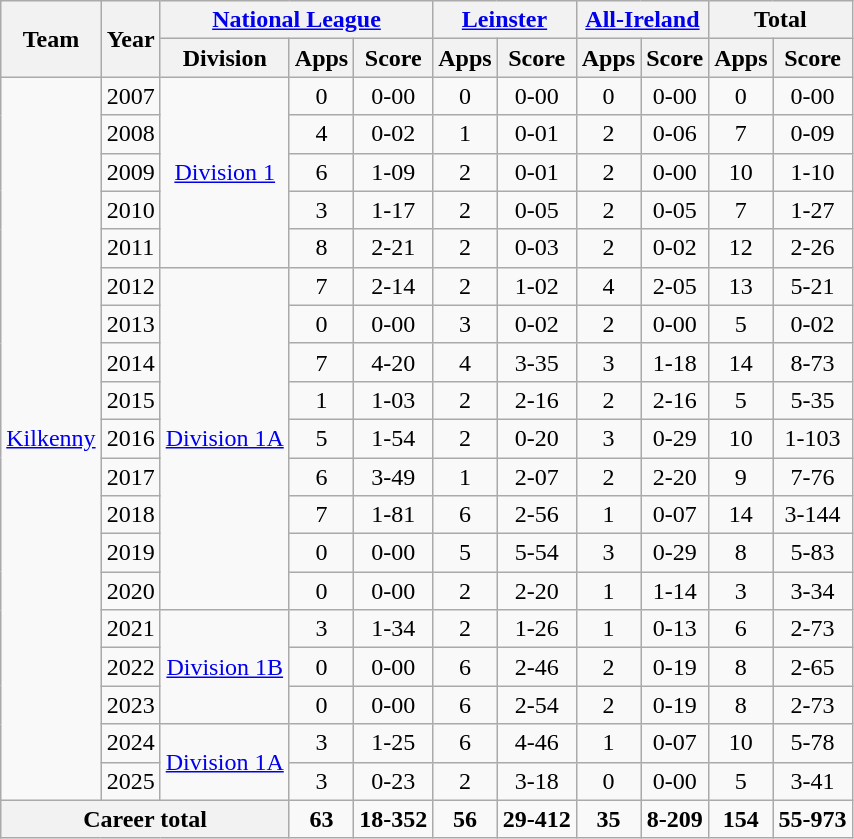<table class="wikitable" style="text-align:center">
<tr>
<th rowspan="2">Team</th>
<th rowspan="2">Year</th>
<th colspan="3"><a href='#'>National League</a></th>
<th colspan="2"><a href='#'>Leinster</a></th>
<th colspan="2"><a href='#'>All-Ireland</a></th>
<th colspan="2">Total</th>
</tr>
<tr>
<th>Division</th>
<th>Apps</th>
<th>Score</th>
<th>Apps</th>
<th>Score</th>
<th>Apps</th>
<th>Score</th>
<th>Apps</th>
<th>Score</th>
</tr>
<tr>
<td rowspan="19"><a href='#'>Kilkenny</a></td>
<td>2007</td>
<td rowspan="5"><a href='#'>Division 1</a></td>
<td>0</td>
<td>0-00</td>
<td>0</td>
<td>0-00</td>
<td>0</td>
<td>0-00</td>
<td>0</td>
<td>0-00</td>
</tr>
<tr>
<td>2008</td>
<td>4</td>
<td>0-02</td>
<td>1</td>
<td>0-01</td>
<td>2</td>
<td>0-06</td>
<td>7</td>
<td>0-09</td>
</tr>
<tr>
<td>2009</td>
<td>6</td>
<td>1-09</td>
<td>2</td>
<td>0-01</td>
<td>2</td>
<td>0-00</td>
<td>10</td>
<td>1-10</td>
</tr>
<tr>
<td>2010</td>
<td>3</td>
<td>1-17</td>
<td>2</td>
<td>0-05</td>
<td>2</td>
<td>0-05</td>
<td>7</td>
<td>1-27</td>
</tr>
<tr>
<td>2011</td>
<td>8</td>
<td>2-21</td>
<td>2</td>
<td>0-03</td>
<td>2</td>
<td>0-02</td>
<td>12</td>
<td>2-26</td>
</tr>
<tr>
<td>2012</td>
<td rowspan="9"><a href='#'>Division 1A</a></td>
<td>7</td>
<td>2-14</td>
<td>2</td>
<td>1-02</td>
<td>4</td>
<td>2-05</td>
<td>13</td>
<td>5-21</td>
</tr>
<tr>
<td>2013</td>
<td>0</td>
<td>0-00</td>
<td>3</td>
<td>0-02</td>
<td>2</td>
<td>0-00</td>
<td>5</td>
<td>0-02</td>
</tr>
<tr>
<td>2014</td>
<td>7</td>
<td>4-20</td>
<td>4</td>
<td>3-35</td>
<td>3</td>
<td>1-18</td>
<td>14</td>
<td>8-73</td>
</tr>
<tr>
<td>2015</td>
<td>1</td>
<td>1-03</td>
<td>2</td>
<td>2-16</td>
<td>2</td>
<td>2-16</td>
<td>5</td>
<td>5-35</td>
</tr>
<tr>
<td>2016</td>
<td>5</td>
<td>1-54</td>
<td>2</td>
<td>0-20</td>
<td>3</td>
<td>0-29</td>
<td>10</td>
<td>1-103</td>
</tr>
<tr>
<td>2017</td>
<td>6</td>
<td>3-49</td>
<td>1</td>
<td>2-07</td>
<td>2</td>
<td>2-20</td>
<td>9</td>
<td>7-76</td>
</tr>
<tr>
<td>2018</td>
<td>7</td>
<td>1-81</td>
<td>6</td>
<td>2-56</td>
<td>1</td>
<td>0-07</td>
<td>14</td>
<td>3-144</td>
</tr>
<tr>
<td>2019</td>
<td>0</td>
<td>0-00</td>
<td>5</td>
<td>5-54</td>
<td>3</td>
<td>0-29</td>
<td>8</td>
<td>5-83</td>
</tr>
<tr>
<td>2020</td>
<td>0</td>
<td>0-00</td>
<td>2</td>
<td>2-20</td>
<td>1</td>
<td>1-14</td>
<td>3</td>
<td>3-34</td>
</tr>
<tr>
<td>2021</td>
<td rowspan="3"><a href='#'>Division 1B</a></td>
<td>3</td>
<td>1-34</td>
<td>2</td>
<td>1-26</td>
<td>1</td>
<td>0-13</td>
<td>6</td>
<td>2-73</td>
</tr>
<tr>
<td>2022</td>
<td>0</td>
<td>0-00</td>
<td>6</td>
<td>2-46</td>
<td>2</td>
<td>0-19</td>
<td>8</td>
<td>2-65</td>
</tr>
<tr>
<td>2023</td>
<td>0</td>
<td>0-00</td>
<td>6</td>
<td>2-54</td>
<td>2</td>
<td>0-19</td>
<td>8</td>
<td>2-73</td>
</tr>
<tr>
<td>2024</td>
<td rowspan="2"><a href='#'>Division 1A</a></td>
<td>3</td>
<td>1-25</td>
<td>6</td>
<td>4-46</td>
<td>1</td>
<td>0-07</td>
<td>10</td>
<td>5-78</td>
</tr>
<tr>
<td>2025</td>
<td>3</td>
<td>0-23</td>
<td>2</td>
<td>3-18</td>
<td>0</td>
<td>0-00</td>
<td>5</td>
<td>3-41</td>
</tr>
<tr>
<th colspan="3">Career total</th>
<td><strong>63</strong></td>
<td><strong>18-352</strong></td>
<td><strong>56</strong></td>
<td><strong>29-412</strong></td>
<td><strong>35</strong></td>
<td><strong>8-209</strong></td>
<td><strong>154</strong></td>
<td><strong>55-973</strong></td>
</tr>
</table>
